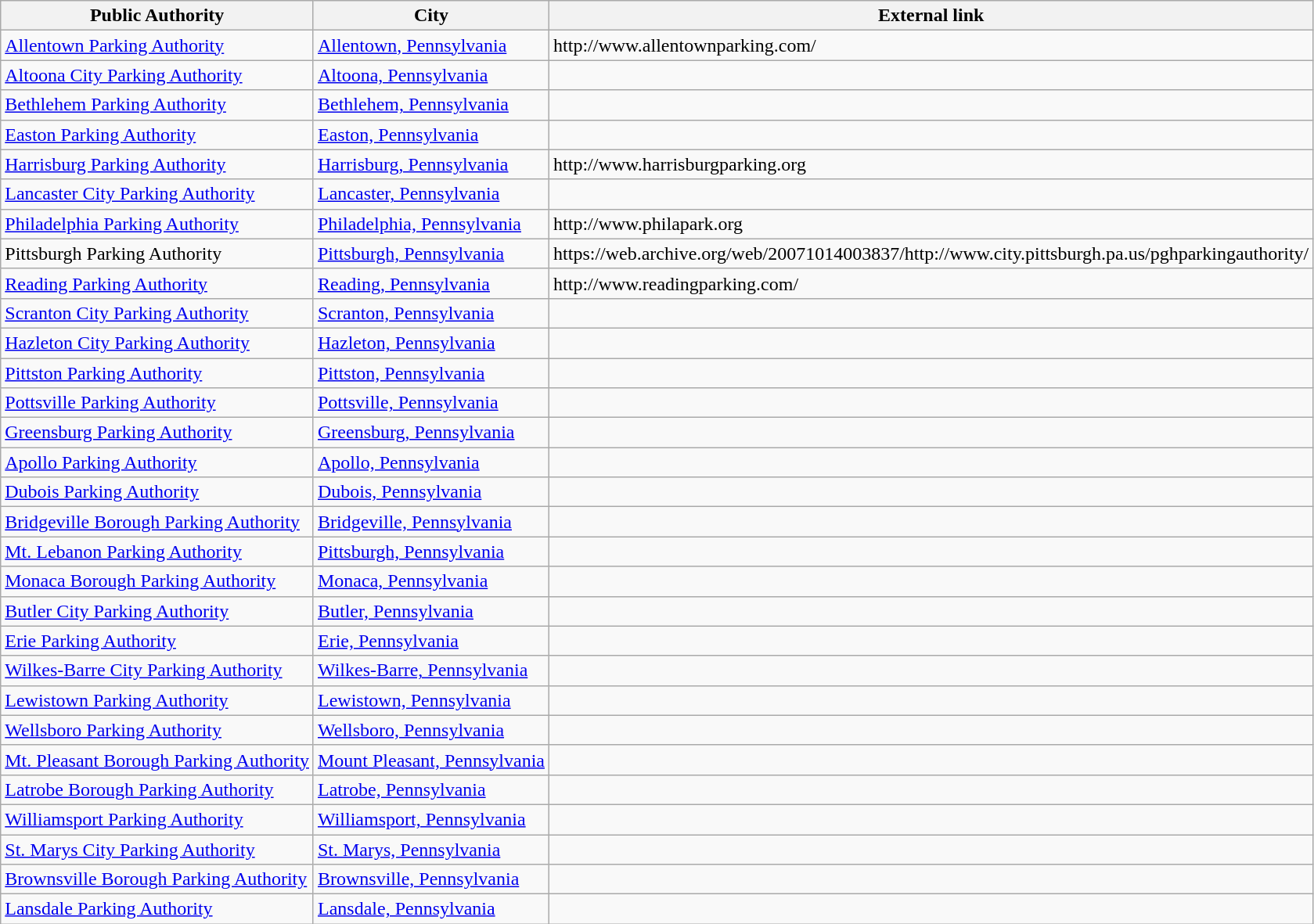<table class="wikitable sortable" border="1">
<tr>
<th>Public Authority</th>
<th>City</th>
<th class="unsortable">External link</th>
</tr>
<tr>
<td><a href='#'>Allentown Parking Authority</a></td>
<td><a href='#'>Allentown, Pennsylvania</a></td>
<td>http://www.allentownparking.com/</td>
</tr>
<tr>
<td><a href='#'>Altoona City Parking Authority</a></td>
<td><a href='#'>Altoona, Pennsylvania</a></td>
<td></td>
</tr>
<tr>
<td><a href='#'>Bethlehem Parking Authority</a></td>
<td><a href='#'>Bethlehem, Pennsylvania</a></td>
<td></td>
</tr>
<tr>
<td><a href='#'>Easton Parking Authority</a></td>
<td><a href='#'>Easton, Pennsylvania</a></td>
<td></td>
</tr>
<tr>
<td><a href='#'>Harrisburg Parking Authority</a></td>
<td><a href='#'>Harrisburg, Pennsylvania</a></td>
<td>http://www.harrisburgparking.org</td>
</tr>
<tr>
<td><a href='#'>Lancaster City Parking Authority</a></td>
<td><a href='#'>Lancaster, Pennsylvania</a></td>
<td></td>
</tr>
<tr>
<td><a href='#'>Philadelphia Parking Authority</a></td>
<td><a href='#'>Philadelphia, Pennsylvania</a></td>
<td>http://www.philapark.org</td>
</tr>
<tr>
<td>Pittsburgh Parking Authority</td>
<td><a href='#'>Pittsburgh, Pennsylvania</a></td>
<td>https://web.archive.org/web/20071014003837/http://www.city.pittsburgh.pa.us/pghparkingauthority/</td>
</tr>
<tr>
<td><a href='#'>Reading Parking Authority</a></td>
<td><a href='#'>Reading, Pennsylvania</a></td>
<td>http://www.readingparking.com/</td>
</tr>
<tr>
<td><a href='#'>Scranton City Parking Authority</a></td>
<td><a href='#'>Scranton, Pennsylvania</a></td>
<td></td>
</tr>
<tr>
<td><a href='#'>Hazleton City Parking Authority</a></td>
<td><a href='#'>Hazleton, Pennsylvania</a></td>
<td></td>
</tr>
<tr>
<td><a href='#'>Pittston Parking Authority</a></td>
<td><a href='#'>Pittston, Pennsylvania</a></td>
<td></td>
</tr>
<tr>
<td><a href='#'>Pottsville Parking Authority</a></td>
<td><a href='#'>Pottsville, Pennsylvania</a></td>
<td></td>
</tr>
<tr>
<td><a href='#'>Greensburg Parking Authority</a></td>
<td><a href='#'>Greensburg, Pennsylvania</a></td>
<td></td>
</tr>
<tr>
<td><a href='#'>Apollo Parking Authority</a></td>
<td><a href='#'>Apollo, Pennsylvania</a></td>
<td></td>
</tr>
<tr>
<td><a href='#'>Dubois Parking Authority</a></td>
<td><a href='#'>Dubois, Pennsylvania</a></td>
<td></td>
</tr>
<tr>
<td><a href='#'>Bridgeville Borough Parking Authority</a></td>
<td><a href='#'>Bridgeville, Pennsylvania</a></td>
<td></td>
</tr>
<tr>
<td><a href='#'>Mt. Lebanon Parking Authority</a></td>
<td><a href='#'>Pittsburgh, Pennsylvania</a></td>
<td></td>
</tr>
<tr>
<td><a href='#'>Monaca Borough Parking Authority</a></td>
<td><a href='#'>Monaca, Pennsylvania</a></td>
<td></td>
</tr>
<tr>
<td><a href='#'>Butler City Parking Authority</a></td>
<td><a href='#'>Butler, Pennsylvania</a></td>
<td></td>
</tr>
<tr>
<td><a href='#'>Erie Parking Authority</a></td>
<td><a href='#'>Erie, Pennsylvania</a></td>
<td></td>
</tr>
<tr>
<td><a href='#'>Wilkes-Barre City Parking Authority</a></td>
<td><a href='#'>Wilkes-Barre, Pennsylvania</a></td>
<td></td>
</tr>
<tr>
<td><a href='#'>Lewistown Parking Authority</a></td>
<td><a href='#'>Lewistown, Pennsylvania</a></td>
<td></td>
</tr>
<tr>
<td><a href='#'>Wellsboro Parking Authority</a></td>
<td><a href='#'>Wellsboro, Pennsylvania</a></td>
<td></td>
</tr>
<tr>
<td><a href='#'>Mt. Pleasant Borough Parking Authority</a></td>
<td><a href='#'>Mount Pleasant, Pennsylvania</a></td>
<td></td>
</tr>
<tr>
<td><a href='#'>Latrobe Borough Parking Authority</a></td>
<td><a href='#'>Latrobe, Pennsylvania</a></td>
<td></td>
</tr>
<tr>
<td><a href='#'>Williamsport Parking Authority</a></td>
<td><a href='#'>Williamsport, Pennsylvania</a></td>
<td></td>
</tr>
<tr>
<td><a href='#'>St. Marys City Parking Authority</a></td>
<td><a href='#'>St. Marys, Pennsylvania</a></td>
<td></td>
</tr>
<tr>
<td><a href='#'>Brownsville Borough Parking Authority</a></td>
<td><a href='#'>Brownsville, Pennsylvania</a></td>
<td></td>
</tr>
<tr>
<td><a href='#'>Lansdale Parking Authority</a></td>
<td><a href='#'>Lansdale, Pennsylvania</a></td>
<td></td>
</tr>
</table>
